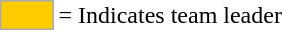<table>
<tr>
<td style="background:#fc0; border:1px solid #aaa; width:2em;"></td>
<td>= Indicates team leader</td>
</tr>
</table>
